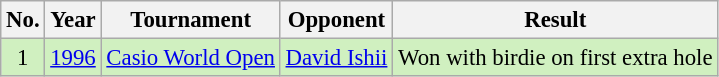<table class="wikitable" style="font-size:95%;">
<tr>
<th>No.</th>
<th>Year</th>
<th>Tournament</th>
<th>Opponent</th>
<th>Result</th>
</tr>
<tr style="background:#D0F0C0;">
<td align=center>1</td>
<td><a href='#'>1996</a></td>
<td><a href='#'>Casio World Open</a></td>
<td> <a href='#'>David Ishii</a></td>
<td>Won with birdie on first extra hole</td>
</tr>
</table>
